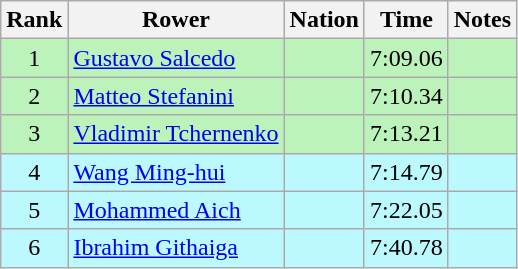<table class="wikitable sortable" style="text-align:center">
<tr>
<th>Rank</th>
<th>Rower</th>
<th>Nation</th>
<th>Time</th>
<th>Notes</th>
</tr>
<tr bgcolor=bbf3bb>
<td>1</td>
<td align=left><a href='#'>Gustavo Salcedo</a></td>
<td align=left></td>
<td>7:09.06</td>
<td></td>
</tr>
<tr bgcolor=bbf3bb>
<td>2</td>
<td align=left><a href='#'>Matteo Stefanini</a></td>
<td align=left></td>
<td>7:10.34</td>
<td></td>
</tr>
<tr bgcolor=bbf3bb>
<td>3</td>
<td align=left><a href='#'>Vladimir Tchernenko</a></td>
<td align=left></td>
<td>7:13.21</td>
<td></td>
</tr>
<tr bgcolor=bbf9ff>
<td>4</td>
<td align=left><a href='#'>Wang Ming-hui</a></td>
<td align=left></td>
<td>7:14.79</td>
<td></td>
</tr>
<tr bgcolor=bbf9ff>
<td>5</td>
<td align=left><a href='#'>Mohammed Aich</a></td>
<td align=left></td>
<td>7:22.05</td>
<td></td>
</tr>
<tr bgcolor=bbf9ff>
<td>6</td>
<td align=left><a href='#'>Ibrahim Githaiga</a></td>
<td align=left></td>
<td>7:40.78</td>
<td></td>
</tr>
</table>
